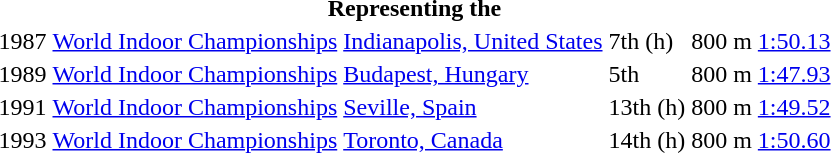<table>
<tr>
<th colspan="6">Representing the </th>
</tr>
<tr>
<td>1987</td>
<td><a href='#'>World Indoor Championships</a></td>
<td><a href='#'>Indianapolis, United States</a></td>
<td>7th (h)</td>
<td>800 m</td>
<td><a href='#'>1:50.13</a></td>
</tr>
<tr>
<td>1989</td>
<td><a href='#'>World Indoor Championships</a></td>
<td><a href='#'>Budapest, Hungary</a></td>
<td>5th</td>
<td>800 m</td>
<td><a href='#'>1:47.93</a></td>
</tr>
<tr>
<td>1991</td>
<td><a href='#'>World Indoor Championships</a></td>
<td><a href='#'>Seville, Spain</a></td>
<td>13th (h)</td>
<td>800 m</td>
<td><a href='#'>1:49.52</a></td>
</tr>
<tr>
<td>1993</td>
<td><a href='#'>World Indoor Championships</a></td>
<td><a href='#'>Toronto, Canada</a></td>
<td>14th (h)</td>
<td>800 m</td>
<td><a href='#'>1:50.60</a></td>
</tr>
</table>
